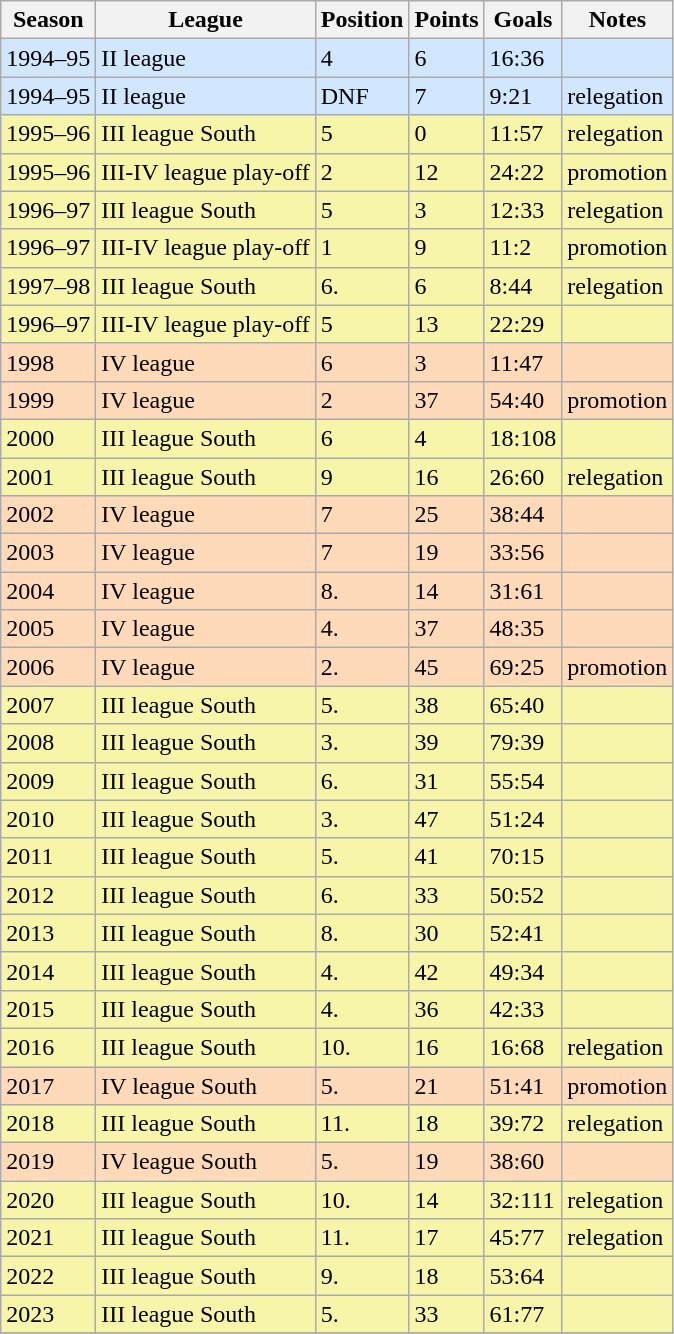<table class="wikitable">
<tr>
<th>Season</th>
<th>League</th>
<th>Position</th>
<th>Points</th>
<th>Goals</th>
<th>Notes</th>
</tr>
<tr bgcolor=#D0E7FF>
<td>1994–95</td>
<td>II league</td>
<td>4</td>
<td>6</td>
<td>16:36</td>
<td></td>
</tr>
<tr bgcolor=#D0E7FF>
<td>1994–95</td>
<td>II league</td>
<td>DNF</td>
<td>7</td>
<td>9:21</td>
<td>relegation </td>
</tr>
<tr bgcolor=#F7F6A8>
<td>1995–96</td>
<td>III league South</td>
<td>5</td>
<td>0</td>
<td>11:57</td>
<td>relegation </td>
</tr>
<tr bgcolor=#F7F6A8>
<td>1995–96</td>
<td>III-IV league play-off</td>
<td>2</td>
<td>12</td>
<td>24:22</td>
<td>promotion </td>
</tr>
<tr bgcolor=#F7F6A8>
<td>1996–97</td>
<td>III league South</td>
<td>5</td>
<td>3</td>
<td>12:33</td>
<td>relegation </td>
</tr>
<tr bgcolor=#F7F6A8>
<td>1996–97</td>
<td>III-IV league play-off</td>
<td>1</td>
<td>9</td>
<td>11:2</td>
<td>promotion </td>
</tr>
<tr bgcolor=#F7F6A8>
<td>1997–98</td>
<td>III league South</td>
<td>6.</td>
<td>6</td>
<td>8:44</td>
<td>relegation </td>
</tr>
<tr bgcolor=#F7F6A8>
<td>1996–97</td>
<td>III-IV league play-off</td>
<td>5</td>
<td>13</td>
<td>22:29</td>
<td></td>
</tr>
<tr bgcolor=#FFDAB9>
<td>1998</td>
<td>IV league</td>
<td>6</td>
<td>3</td>
<td>11:47</td>
<td></td>
</tr>
<tr bgcolor=#FFDAB9>
<td>1999</td>
<td>IV league</td>
<td>2</td>
<td>37</td>
<td>54:40</td>
<td>promotion </td>
</tr>
<tr bgcolor=#F7F6A8>
<td>2000</td>
<td>III league South</td>
<td>6</td>
<td>4</td>
<td>18:108</td>
<td></td>
</tr>
<tr bgcolor=#F7F6A8>
<td>2001</td>
<td>III league South</td>
<td>9</td>
<td>16</td>
<td>26:60</td>
<td>relegation </td>
</tr>
<tr bgcolor=#FFDAB9>
<td>2002</td>
<td>IV league</td>
<td>7</td>
<td>25</td>
<td>38:44</td>
<td></td>
</tr>
<tr bgcolor=#FFDAB9>
<td>2003</td>
<td>IV league</td>
<td>7</td>
<td>19</td>
<td>33:56</td>
<td></td>
</tr>
<tr bgcolor=#FFDAB9>
<td>2004</td>
<td>IV league</td>
<td>8.</td>
<td>14</td>
<td>31:61</td>
<td></td>
</tr>
<tr bgcolor=#FFDAB9>
<td>2005</td>
<td>IV league</td>
<td>4.</td>
<td>37</td>
<td>48:35</td>
<td></td>
</tr>
<tr bgcolor=#FFDAB9>
<td>2006</td>
<td>IV league</td>
<td>2.</td>
<td>45</td>
<td>69:25</td>
<td>promotion </td>
</tr>
<tr bgcolor=#F7F6A8>
<td>2007</td>
<td>III league South</td>
<td>5.</td>
<td>38</td>
<td>65:40</td>
<td></td>
</tr>
<tr bgcolor=#F7F6A8>
<td>2008</td>
<td>III league South</td>
<td>3.</td>
<td>39</td>
<td>79:39</td>
<td></td>
</tr>
<tr bgcolor=#F7F6A8>
<td>2009</td>
<td>III league South</td>
<td>6.</td>
<td>31</td>
<td>55:54</td>
<td></td>
</tr>
<tr bgcolor=#F7F6A8>
<td>2010</td>
<td>III league South</td>
<td>3.</td>
<td>47</td>
<td>51:24</td>
<td></td>
</tr>
<tr bgcolor=#F7F6A8>
<td>2011</td>
<td>III league South</td>
<td>5.</td>
<td>41</td>
<td>70:15</td>
<td></td>
</tr>
<tr bgcolor=#F7F6A8>
<td>2012</td>
<td>III league South</td>
<td>6.</td>
<td>33</td>
<td>50:52</td>
<td></td>
</tr>
<tr bgcolor=#F7F6A8>
<td>2013</td>
<td>III league South</td>
<td>8.</td>
<td>30</td>
<td>52:41</td>
<td></td>
</tr>
<tr bgcolor=#F7F6A8>
<td>2014</td>
<td>III league South</td>
<td>4.</td>
<td>42</td>
<td>49:34</td>
<td></td>
</tr>
<tr bgcolor=#F7F6A8>
<td>2015</td>
<td>III league South</td>
<td>4.</td>
<td>36</td>
<td>42:33</td>
<td></td>
</tr>
<tr bgcolor=#F7F6A8>
<td>2016</td>
<td>III league South</td>
<td>10.</td>
<td>16</td>
<td>16:68</td>
<td>relegation </td>
</tr>
<tr bgcolor=#FFDAB9>
<td>2017</td>
<td>IV league South</td>
<td>5.</td>
<td>21</td>
<td>51:41</td>
<td>promotion </td>
</tr>
<tr bgcolor=#F7F6A8>
<td>2018</td>
<td>III league South</td>
<td>11.</td>
<td>18</td>
<td>39:72</td>
<td>relegation </td>
</tr>
<tr bgcolor=#FFDAB9>
<td>2019</td>
<td>IV league South</td>
<td>5.</td>
<td>19</td>
<td>38:60</td>
<td></td>
</tr>
<tr bgcolor=#F7F6A8>
<td>2020</td>
<td>III league South</td>
<td>10.</td>
<td>14</td>
<td>32:111</td>
<td>relegation </td>
</tr>
<tr bgcolor=#F7F6A8>
<td>2021</td>
<td>III league South</td>
<td>11.</td>
<td>17</td>
<td>45:77</td>
<td>relegation </td>
</tr>
<tr bgcolor=#F7F6A8>
<td>2022</td>
<td>III league South</td>
<td>9.</td>
<td>18</td>
<td>53:64</td>
<td></td>
</tr>
<tr bgcolor=#F7F6A8>
<td>2023</td>
<td>III league South</td>
<td>5.</td>
<td>33</td>
<td>61:77</td>
<td></td>
</tr>
<tr bgcolor=#F7F6A8>
</tr>
</table>
